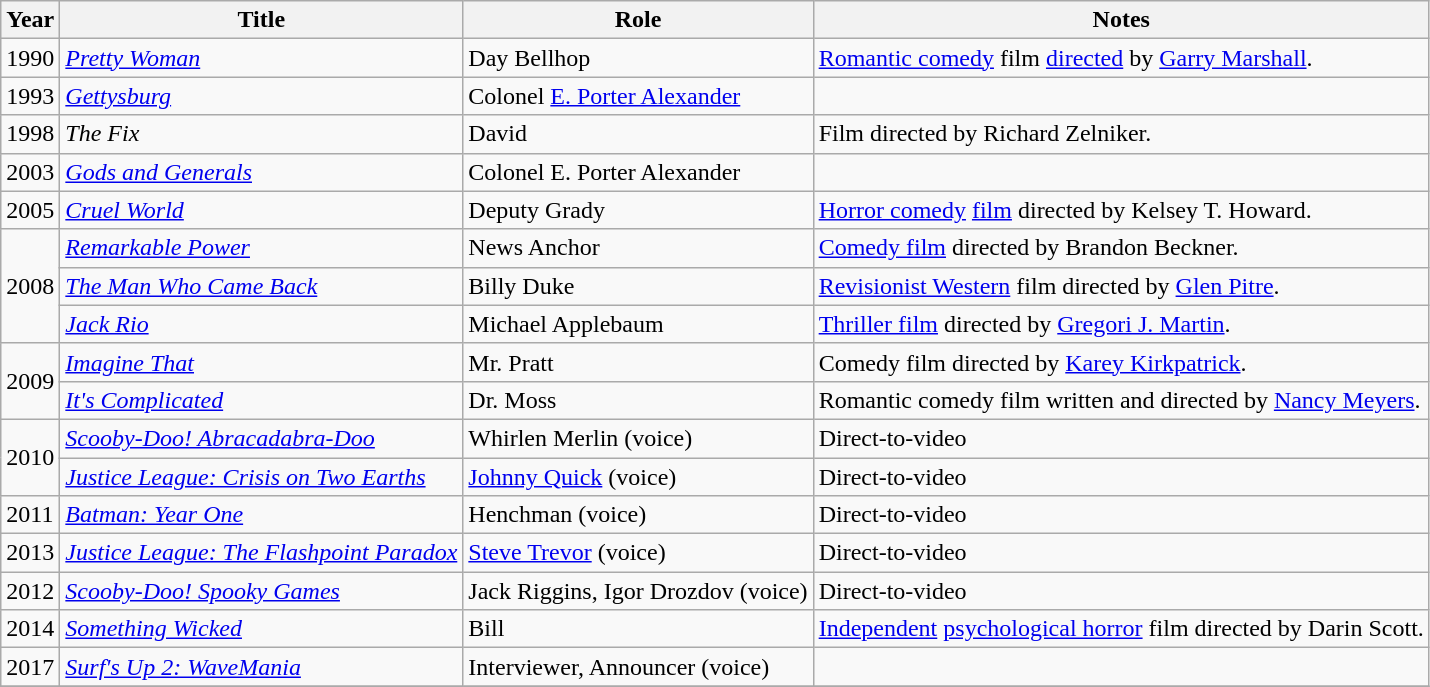<table class="wikitable sortable">
<tr>
<th>Year</th>
<th>Title</th>
<th>Role</th>
<th class="unsortable">Notes</th>
</tr>
<tr>
<td>1990</td>
<td><em><a href='#'>Pretty Woman</a></em></td>
<td>Day Bellhop</td>
<td><a href='#'>Romantic comedy</a> film <a href='#'>directed</a> by <a href='#'>Garry Marshall</a>.</td>
</tr>
<tr>
<td>1993</td>
<td><em><a href='#'>Gettysburg</a></em></td>
<td>Colonel <a href='#'>E. Porter Alexander</a></td>
<td></td>
</tr>
<tr>
<td>1998</td>
<td><em>The Fix</em></td>
<td>David</td>
<td>Film directed by Richard Zelniker.</td>
</tr>
<tr>
<td>2003</td>
<td><em><a href='#'>Gods and Generals</a></em></td>
<td>Colonel E. Porter Alexander</td>
<td></td>
</tr>
<tr>
<td>2005</td>
<td><em><a href='#'>Cruel World</a></em></td>
<td>Deputy Grady</td>
<td><a href='#'>Horror comedy</a> <a href='#'>film</a> directed by Kelsey T. Howard.</td>
</tr>
<tr>
<td rowspan="3">2008</td>
<td><em><a href='#'>Remarkable Power</a></em></td>
<td>News Anchor</td>
<td><a href='#'>Comedy film</a> directed by Brandon Beckner.</td>
</tr>
<tr>
<td><em><a href='#'>The Man Who Came Back</a></em></td>
<td>Billy Duke</td>
<td><a href='#'>Revisionist Western</a> film directed by <a href='#'>Glen Pitre</a>.</td>
</tr>
<tr>
<td><em><a href='#'>Jack Rio</a></em></td>
<td>Michael Applebaum</td>
<td><a href='#'>Thriller film</a> directed by <a href='#'>Gregori J. Martin</a>.</td>
</tr>
<tr>
<td rowspan="2">2009</td>
<td><em><a href='#'>Imagine That</a></em></td>
<td>Mr. Pratt</td>
<td>Comedy film directed by <a href='#'>Karey Kirkpatrick</a>.</td>
</tr>
<tr>
<td><em><a href='#'>It's Complicated</a></em></td>
<td>Dr. Moss</td>
<td>Romantic comedy film written and directed by <a href='#'>Nancy Meyers</a>.</td>
</tr>
<tr>
<td rowspan=2>2010</td>
<td><em><a href='#'>Scooby-Doo! Abracadabra-Doo</a></em></td>
<td>Whirlen Merlin (voice)</td>
<td>Direct-to-video</td>
</tr>
<tr>
<td><em><a href='#'>Justice League: Crisis on Two Earths</a></em></td>
<td><a href='#'>Johnny Quick</a> (voice)</td>
<td>Direct-to-video</td>
</tr>
<tr>
<td>2011</td>
<td><em><a href='#'>Batman: Year One</a></em></td>
<td>Henchman (voice)</td>
<td>Direct-to-video</td>
</tr>
<tr>
<td>2013</td>
<td><em><a href='#'>Justice League: The Flashpoint Paradox</a></em></td>
<td><a href='#'>Steve Trevor</a> (voice)</td>
<td>Direct-to-video</td>
</tr>
<tr>
<td>2012</td>
<td><em><a href='#'>Scooby-Doo! Spooky Games</a></em></td>
<td>Jack Riggins, Igor Drozdov (voice)</td>
<td>Direct-to-video</td>
</tr>
<tr>
<td>2014</td>
<td><em><a href='#'>Something Wicked</a></em></td>
<td>Bill</td>
<td><a href='#'>Independent</a> <a href='#'>psychological horror</a> film directed by Darin Scott.</td>
</tr>
<tr>
<td>2017</td>
<td><em><a href='#'>Surf's Up 2: WaveMania</a></em></td>
<td>Interviewer, Announcer (voice)</td>
<td></td>
</tr>
<tr>
</tr>
</table>
